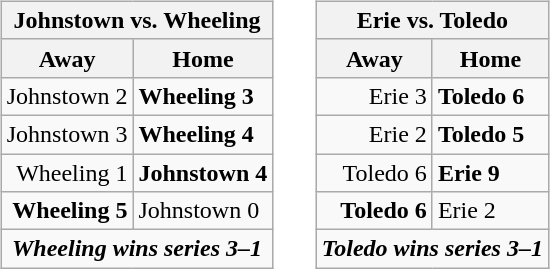<table cellspacing="10">
<tr>
<td valign="top"><br><table class="wikitable">
<tr>
<th bgcolor="#DDDDDD" colspan="4">Johnstown vs. Wheeling <br></th>
</tr>
<tr>
<th>Away</th>
<th>Home</th>
</tr>
<tr>
<td align="right">Johnstown 2</td>
<td><strong>Wheeling 3</strong></td>
</tr>
<tr>
<td align="right">Johnstown 3</td>
<td><strong>Wheeling 4</strong></td>
</tr>
<tr>
<td align="right">Wheeling 1</td>
<td><strong>Johnstown 4</strong></td>
</tr>
<tr>
<td align="right"><strong>Wheeling 5</strong></td>
<td>Johnstown 0</td>
</tr>
<tr align="center">
<td colspan="4"><strong><em>Wheeling wins series 3–1</em></strong></td>
</tr>
</table>
</td>
<td valign="top"><br><table class="wikitable">
<tr>
<th bgcolor="#DDDDDD" colspan="4">Erie vs. Toledo <br></th>
</tr>
<tr>
<th>Away</th>
<th>Home</th>
</tr>
<tr>
<td align="right">Erie 3</td>
<td><strong>Toledo 6</strong></td>
</tr>
<tr>
<td align="right">Erie 2</td>
<td><strong>Toledo 5</strong></td>
</tr>
<tr>
<td align="right">Toledo 6</td>
<td><strong>Erie 9</strong></td>
</tr>
<tr>
<td align="right"><strong>Toledo 6</strong></td>
<td>Erie 2</td>
</tr>
<tr align="center">
<td colspan="4"><strong><em>Toledo wins series 3–1</em></strong></td>
</tr>
</table>
</td>
</tr>
</table>
